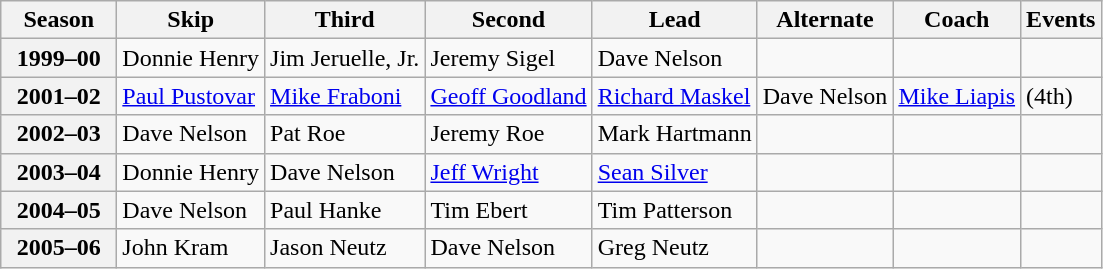<table class="wikitable">
<tr>
<th scope="col" width=70>Season</th>
<th scope="col">Skip</th>
<th scope="col">Third</th>
<th scope="col">Second</th>
<th scope="col">Lead</th>
<th scope="col">Alternate</th>
<th scope="col">Coach</th>
<th scope="col">Events</th>
</tr>
<tr>
<th scope="row">1999–00</th>
<td>Donnie Henry</td>
<td>Jim Jeruelle, Jr.</td>
<td>Jeremy Sigel</td>
<td>Dave Nelson</td>
<td></td>
<td></td>
<td></td>
</tr>
<tr>
<th scope="row">2001–02</th>
<td><a href='#'>Paul Pustovar</a></td>
<td><a href='#'>Mike Fraboni</a></td>
<td><a href='#'>Geoff Goodland</a></td>
<td><a href='#'>Richard Maskel</a></td>
<td>Dave Nelson</td>
<td><a href='#'>Mike Liapis</a></td>
<td> (4th)</td>
</tr>
<tr>
<th scope="row">2002–03</th>
<td>Dave Nelson</td>
<td>Pat Roe</td>
<td>Jeremy Roe</td>
<td>Mark Hartmann</td>
<td></td>
<td></td>
<td></td>
</tr>
<tr>
<th scope="row">2003–04</th>
<td>Donnie Henry</td>
<td>Dave Nelson</td>
<td><a href='#'>Jeff Wright</a></td>
<td><a href='#'>Sean Silver</a></td>
<td></td>
<td></td>
<td></td>
</tr>
<tr>
<th scope="row">2004–05</th>
<td>Dave Nelson</td>
<td>Paul Hanke</td>
<td>Tim Ebert</td>
<td>Tim Patterson</td>
<td></td>
<td></td>
<td></td>
</tr>
<tr>
<th scope="row">2005–06</th>
<td>John Kram</td>
<td>Jason Neutz</td>
<td>Dave Nelson</td>
<td>Greg Neutz</td>
<td></td>
<td></td>
<td></td>
</tr>
</table>
